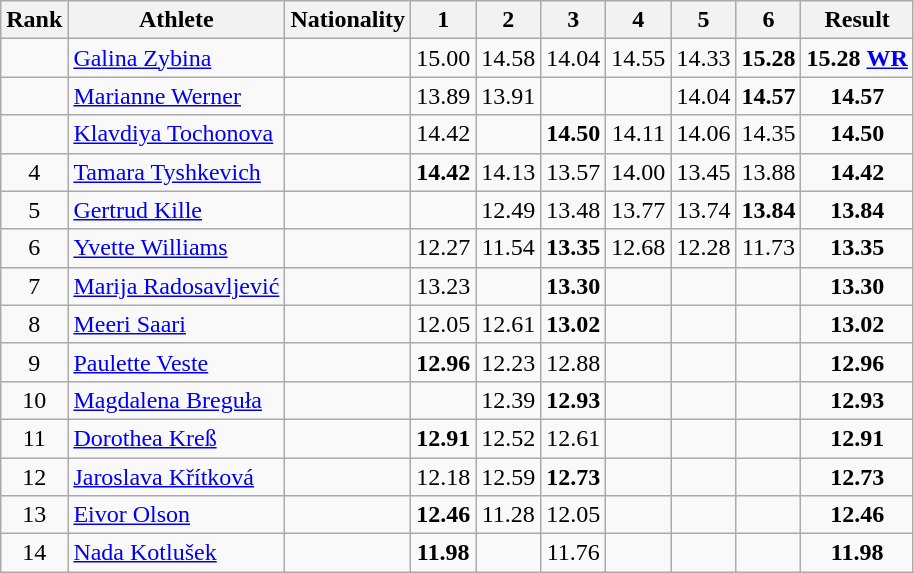<table class="wikitable sortable" style="text-align:center">
<tr>
<th>Rank</th>
<th>Athlete</th>
<th>Nationality</th>
<th>1</th>
<th>2</th>
<th>3</th>
<th>4</th>
<th>5</th>
<th>6</th>
<th>Result</th>
</tr>
<tr>
<td></td>
<td align="left"><a href='#'>Galina Zybina</a></td>
<td align=left></td>
<td>15.00</td>
<td>14.58</td>
<td>14.04</td>
<td>14.55</td>
<td>14.33</td>
<td><strong>15.28</strong></td>
<td><strong>15.28</strong> <strong><a href='#'>WR</a></strong></td>
</tr>
<tr>
<td></td>
<td align="left"><a href='#'>Marianne Werner</a></td>
<td align=left></td>
<td>13.89</td>
<td>13.91</td>
<td></td>
<td></td>
<td>14.04</td>
<td><strong>14.57</strong></td>
<td><strong>14.57</strong></td>
</tr>
<tr>
<td></td>
<td align="left"><a href='#'>Klavdiya Tochonova</a></td>
<td align=left></td>
<td>14.42</td>
<td></td>
<td><strong>14.50</strong></td>
<td>14.11</td>
<td>14.06</td>
<td>14.35</td>
<td><strong>14.50</strong></td>
</tr>
<tr>
<td>4</td>
<td align="left"><a href='#'>Tamara Tyshkevich</a></td>
<td align=left></td>
<td><strong>14.42</strong></td>
<td>14.13</td>
<td>13.57</td>
<td>14.00</td>
<td>13.45</td>
<td>13.88</td>
<td><strong>14.42</strong></td>
</tr>
<tr>
<td>5</td>
<td align="left"><a href='#'>Gertrud Kille</a></td>
<td align=left></td>
<td></td>
<td>12.49</td>
<td>13.48</td>
<td>13.77</td>
<td>13.74</td>
<td><strong>13.84</strong></td>
<td><strong>13.84</strong></td>
</tr>
<tr>
<td>6</td>
<td align="left"><a href='#'>Yvette Williams</a></td>
<td align=left></td>
<td>12.27</td>
<td>11.54</td>
<td><strong>13.35</strong></td>
<td>12.68</td>
<td>12.28</td>
<td>11.73</td>
<td><strong>13.35</strong></td>
</tr>
<tr>
<td>7</td>
<td align="left"><a href='#'>Marija Radosavljević</a></td>
<td align=left></td>
<td>13.23</td>
<td></td>
<td><strong>13.30</strong></td>
<td></td>
<td></td>
<td></td>
<td><strong>13.30</strong></td>
</tr>
<tr>
<td>8</td>
<td align="left"><a href='#'>Meeri Saari</a></td>
<td align=left></td>
<td>12.05</td>
<td>12.61</td>
<td><strong>13.02</strong></td>
<td></td>
<td></td>
<td></td>
<td><strong>13.02</strong></td>
</tr>
<tr>
<td>9</td>
<td align="left"><a href='#'>Paulette Veste</a></td>
<td align=left></td>
<td><strong>12.96</strong></td>
<td>12.23</td>
<td>12.88</td>
<td></td>
<td></td>
<td></td>
<td><strong>12.96</strong></td>
</tr>
<tr>
<td>10</td>
<td align="left"><a href='#'>Magdalena Breguła</a></td>
<td align=left></td>
<td></td>
<td>12.39</td>
<td><strong>12.93</strong></td>
<td></td>
<td></td>
<td></td>
<td><strong>12.93</strong></td>
</tr>
<tr>
<td>11</td>
<td align="left"><a href='#'>Dorothea Kreß</a></td>
<td align=left></td>
<td><strong>12.91</strong></td>
<td>12.52</td>
<td>12.61</td>
<td></td>
<td></td>
<td></td>
<td><strong>12.91</strong></td>
</tr>
<tr>
<td>12</td>
<td align="left"><a href='#'>Jaroslava Křítková</a></td>
<td align=left></td>
<td>12.18</td>
<td>12.59</td>
<td><strong>12.73</strong></td>
<td></td>
<td></td>
<td></td>
<td><strong>12.73</strong></td>
</tr>
<tr>
<td>13</td>
<td align="left"><a href='#'>Eivor Olson</a></td>
<td align=left></td>
<td><strong>12.46</strong></td>
<td>11.28</td>
<td>12.05</td>
<td></td>
<td></td>
<td></td>
<td><strong>12.46</strong></td>
</tr>
<tr>
<td>14</td>
<td align="left"><a href='#'>Nada Kotlušek</a></td>
<td align=left></td>
<td><strong>11.98</strong></td>
<td></td>
<td>11.76</td>
<td></td>
<td></td>
<td></td>
<td><strong>11.98</strong></td>
</tr>
</table>
